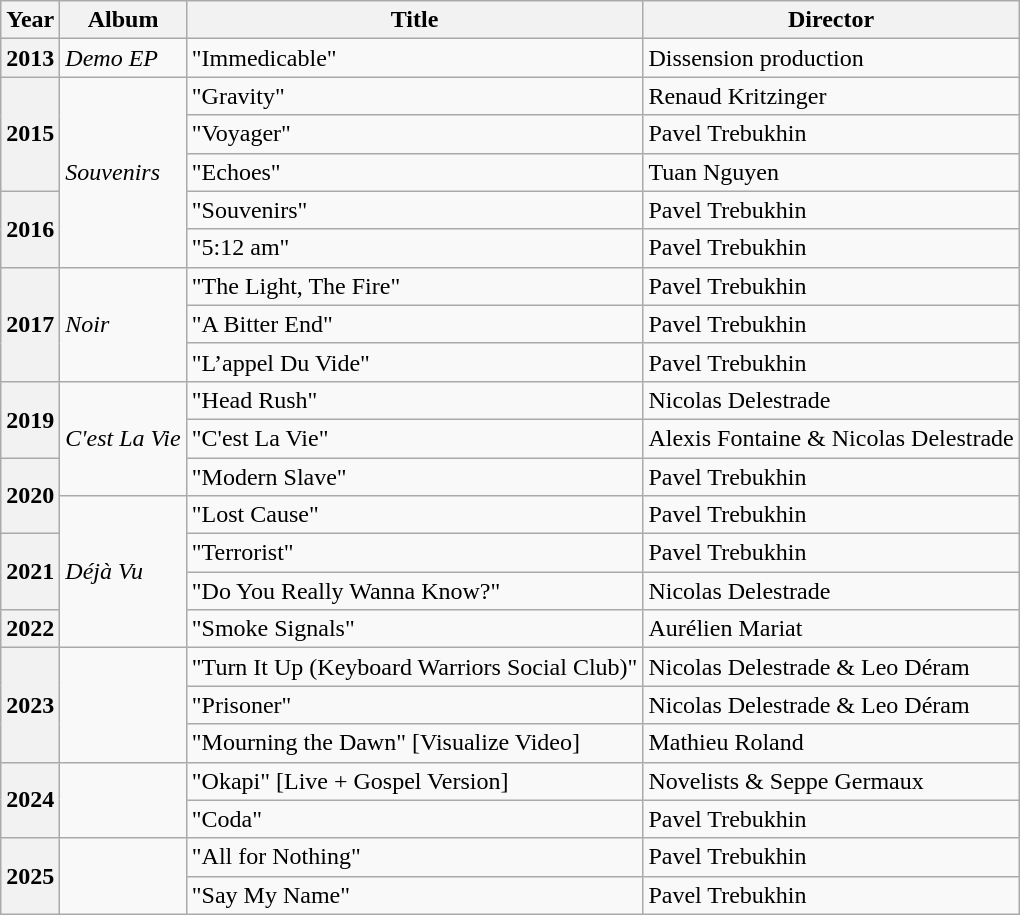<table class="wikitable">
<tr>
<th>Year</th>
<th>Album</th>
<th>Title</th>
<th>Director</th>
</tr>
<tr>
<th>2013</th>
<td><em>Demo EP</em></td>
<td>"Immedicable"</td>
<td>Dissension production</td>
</tr>
<tr>
<th rowspan="3">2015</th>
<td rowspan="5"><em>Souvenirs</em></td>
<td>"Gravity"</td>
<td>Renaud Kritzinger</td>
</tr>
<tr>
<td>"Voyager"</td>
<td>Pavel Trebukhin</td>
</tr>
<tr>
<td>"Echoes"</td>
<td>Tuan Nguyen</td>
</tr>
<tr>
<th rowspan="2">2016</th>
<td>"Souvenirs"</td>
<td>Pavel Trebukhin</td>
</tr>
<tr>
<td>"5:12 am"</td>
<td>Pavel Trebukhin</td>
</tr>
<tr>
<th rowspan="3">2017</th>
<td rowspan="3"><em>Noir</em></td>
<td>"The Light, The Fire"</td>
<td>Pavel Trebukhin</td>
</tr>
<tr>
<td>"A Bitter End"</td>
<td>Pavel Trebukhin</td>
</tr>
<tr>
<td>"L’appel Du Vide"</td>
<td>Pavel Trebukhin</td>
</tr>
<tr>
<th rowspan="2">2019</th>
<td rowspan="3"><em>C'est La Vie</em></td>
<td>"Head Rush"</td>
<td>Nicolas Delestrade</td>
</tr>
<tr>
<td>"C'est La Vie"</td>
<td>Alexis Fontaine & Nicolas Delestrade</td>
</tr>
<tr>
<th rowspan="2">2020</th>
<td>"Modern Slave"</td>
<td>Pavel Trebukhin</td>
</tr>
<tr>
<td rowspan="4"><em>Déjà Vu</em></td>
<td>"Lost Cause"</td>
<td>Pavel Trebukhin</td>
</tr>
<tr>
<th rowspan="2">2021</th>
<td>"Terrorist"</td>
<td>Pavel Trebukhin</td>
</tr>
<tr>
<td>"Do You Really Wanna Know?"</td>
<td>Nicolas Delestrade</td>
</tr>
<tr>
<th rowspan="1">2022</th>
<td>"Smoke Signals"</td>
<td>Aurélien Mariat</td>
</tr>
<tr>
<th rowspan="3">2023</th>
<td rowspan="3"></td>
<td>"Turn It Up (Keyboard Warriors Social Club)"</td>
<td>Nicolas Delestrade & Leo Déram</td>
</tr>
<tr>
<td>"Prisoner"</td>
<td>Nicolas Delestrade & Leo Déram</td>
</tr>
<tr>
<td>"Mourning the Dawn" [Visualize Video]</td>
<td>Mathieu Roland</td>
</tr>
<tr>
<th rowspan="2">2024</th>
<td rowspan="2"></td>
<td>"Okapi" [Live + Gospel Version]</td>
<td>Novelists & Seppe Germaux</td>
</tr>
<tr>
<td>"Coda"</td>
<td>Pavel Trebukhin</td>
</tr>
<tr>
<th rowspan="2">2025</th>
<td rowspan="2"></td>
<td>"All for Nothing"</td>
<td>Pavel Trebukhin</td>
</tr>
<tr>
<td>"Say My Name"</td>
<td>Pavel Trebukhin</td>
</tr>
</table>
